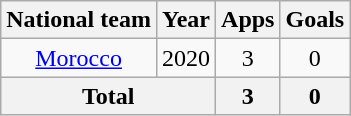<table class="wikitable" style="text-align:center">
<tr>
<th>National team</th>
<th>Year</th>
<th>Apps</th>
<th>Goals</th>
</tr>
<tr>
<td rowspan="1"><a href='#'>Morocco</a></td>
<td>2020</td>
<td>3</td>
<td>0</td>
</tr>
<tr>
<th colspan="2">Total</th>
<th>3</th>
<th>0</th>
</tr>
</table>
